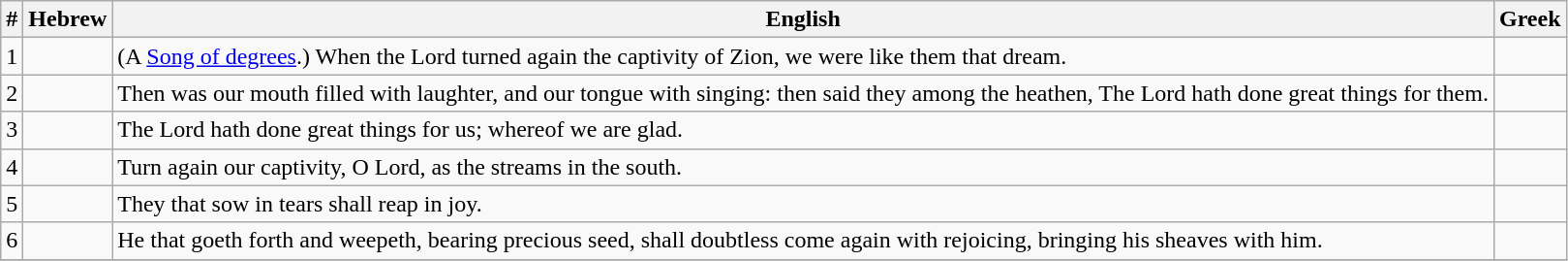<table class=wikitable>
<tr>
<th>#</th>
<th>Hebrew</th>
<th>English</th>
<th>Greek</th>
</tr>
<tr>
<td style="text-align:right">1</td>
<td style="text-align:right"></td>
<td>(A <a href='#'>Song of degrees</a>.) When the Lord turned again the captivity of Zion, we were like them that dream.</td>
<td></td>
</tr>
<tr>
<td style="text-align:right">2</td>
<td style="text-align:right"></td>
<td>Then was our mouth filled with laughter, and our tongue with singing: then said they among the heathen, The Lord hath done great things for them.</td>
<td></td>
</tr>
<tr>
<td style="text-align:right">3</td>
<td style="text-align:right"></td>
<td>The Lord hath done great things for us; whereof we are glad.</td>
<td></td>
</tr>
<tr>
<td style="text-align:right">4</td>
<td style="text-align:right"></td>
<td>Turn again our captivity, O Lord, as the streams in the south.</td>
<td></td>
</tr>
<tr>
<td style="text-align:right">5</td>
<td style="text-align:right"></td>
<td>They that sow in tears shall reap in joy.</td>
<td></td>
</tr>
<tr>
<td style="text-align:right">6</td>
<td style="text-align:right"></td>
<td>He that goeth forth and weepeth, bearing precious seed, shall doubtless come again with rejoicing, bringing his sheaves with him.</td>
<td></td>
</tr>
<tr>
</tr>
</table>
